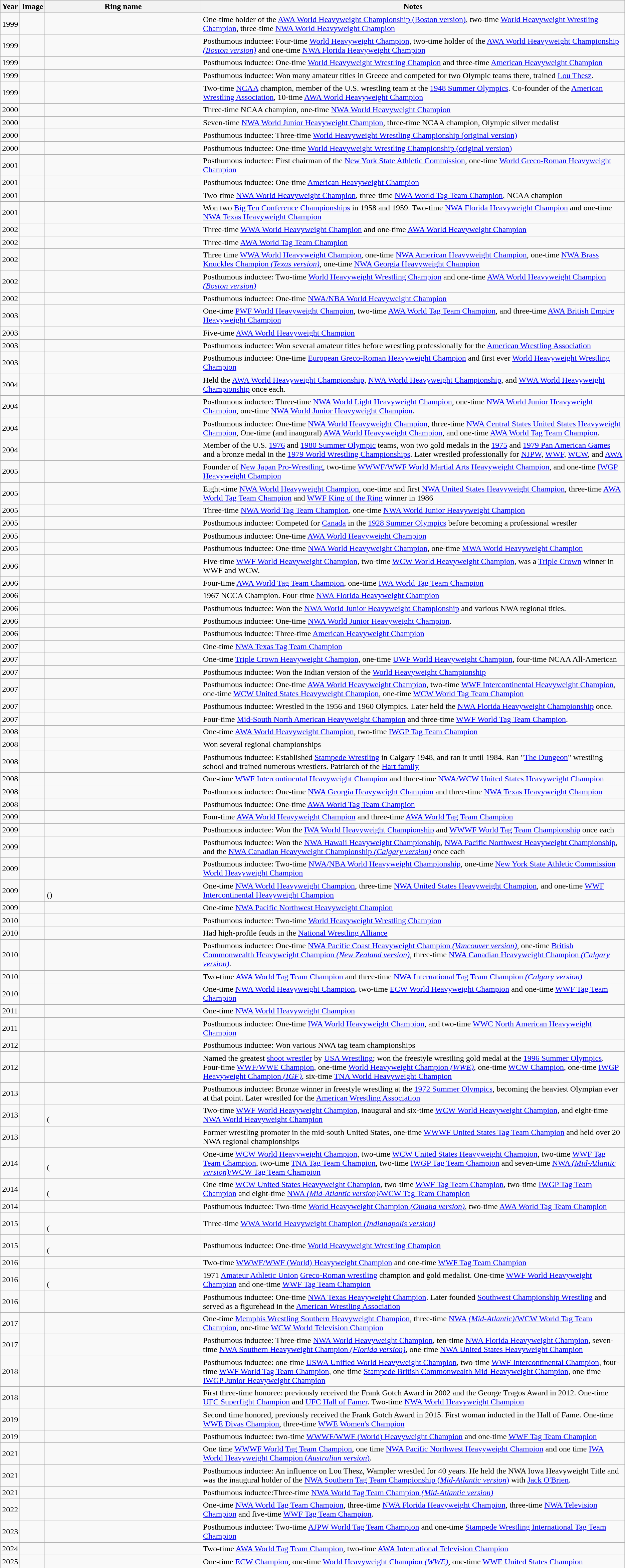<table class="wikitable sortable">
<tr>
<th style="width:1%;"><strong>Year</strong></th>
<th width="1%"><strong>Image</strong></th>
<th style="width:25%;"><strong>Ring name</strong><br></th>
<th class="unsortable"><strong>Notes</strong></th>
</tr>
<tr>
<td>1999</td>
<td></td>
<td><br></td>
<td>One-time holder of the <a href='#'>AWA World Heavyweight Championship (Boston version)</a>, two-time <a href='#'>World Heavyweight Wrestling Champion</a>, three-time <a href='#'>NWA World Heavyweight Champion</a></td>
</tr>
<tr>
<td>1999</td>
<td></td>
<td><br></td>
<td>Posthumous inductee: Four-time <a href='#'>World Heavyweight Champion</a>, two-time holder of the <a href='#'>AWA World Heavyweight Championship <em>(Boston version)</em></a> and one-time <a href='#'>NWA Florida Heavyweight Champion</a></td>
</tr>
<tr>
<td>1999</td>
<td></td>
<td></td>
<td>Posthumous inductee: One-time <a href='#'>World Heavyweight Wrestling Champion</a> and three-time <a href='#'>American Heavyweight Champion</a></td>
</tr>
<tr>
<td>1999</td>
<td></td>
<td></td>
<td>Posthumous inductee: Won many amateur titles in Greece and competed for two Olympic teams there, trained <a href='#'>Lou Thesz</a>.</td>
</tr>
<tr>
<td>1999</td>
<td></td>
<td></td>
<td>Two-time <a href='#'>NCAA</a> champion, member of the U.S. wrestling team at the <a href='#'>1948 Summer Olympics</a>. Co-founder of the <a href='#'>American Wrestling Association</a>, 10-time <a href='#'>AWA World Heavyweight Champion</a></td>
</tr>
<tr>
<td>2000</td>
<td></td>
<td></td>
<td>Three-time NCAA champion, one-time <a href='#'>NWA World Heavyweight Champion</a></td>
</tr>
<tr>
<td>2000</td>
<td></td>
<td></td>
<td>Seven-time <a href='#'>NWA World Junior Heavyweight Champion</a>, three-time NCAA champion, Olympic silver medalist</td>
</tr>
<tr>
<td>2000</td>
<td></td>
<td></td>
<td>Posthumous inductee: Three-time <a href='#'>World Heavyweight Wrestling Championship (original version)</a></td>
</tr>
<tr>
<td>2000</td>
<td></td>
<td></td>
<td>Posthumous inductee: One-time <a href='#'>World Heavyweight Wrestling Championship (original version)</a></td>
</tr>
<tr>
<td>2001</td>
<td></td>
<td></td>
<td>Posthumous inductee: First chairman of the <a href='#'>New York State Athletic Commission</a>, one-time <a href='#'>World Greco-Roman Heavyweight Champion</a></td>
</tr>
<tr>
<td>2001</td>
<td></td>
<td></td>
<td>Posthumous inductee: One-time <a href='#'>American Heavyweight Champion</a></td>
</tr>
<tr>
<td>2001</td>
<td></td>
<td></td>
<td>Two-time <a href='#'>NWA World Heavyweight Champion</a>, three-time <a href='#'>NWA World Tag Team Champion</a>, NCAA champion</td>
</tr>
<tr>
<td>2001</td>
<td></td>
<td><br></td>
<td>Won two <a href='#'>Big Ten Conference</a> <a href='#'>Championships</a> in 1958 and 1959. Two-time <a href='#'>NWA Florida Heavyweight Champion</a> and one-time <a href='#'>NWA Texas Heavyweight Champion</a></td>
</tr>
<tr>
<td>2002</td>
<td></td>
<td></td>
<td>Three-time <a href='#'>WWA World Heavyweight Champion</a> and one-time <a href='#'>AWA World Heavyweight Champion</a></td>
</tr>
<tr>
<td>2002</td>
<td></td>
<td></td>
<td>Three-time <a href='#'>AWA World Tag Team Champion</a></td>
</tr>
<tr>
<td>2002</td>
<td></td>
<td><br></td>
<td>Three time <a href='#'>WWA World Heavyweight Champion</a>, one-time <a href='#'>NWA American Heavyweight Champion</a>, one-time <a href='#'>NWA Brass Knuckles Champion <em>(Texas version)</em></a>, one-time <a href='#'>NWA Georgia Heavyweight Champion</a></td>
</tr>
<tr>
<td>2002</td>
<td></td>
<td><br></td>
<td>Posthumous inductee: Two-time <a href='#'>World Heavyweight Wrestling Champion</a> and one-time <a href='#'>AWA World Heavyweight Champion <em>(Boston version)</em></a></td>
</tr>
<tr>
<td>2002</td>
<td></td>
<td><br></td>
<td>Posthumous inductee: One-time <a href='#'>NWA/NBA World Heavyweight Champion</a></td>
</tr>
<tr>
<td>2003</td>
<td></td>
<td><br></td>
<td>One-time <a href='#'>PWF World Heavyweight Champion</a>, two-time <a href='#'>AWA World Tag Team Champion</a>, and three-time <a href='#'>AWA British Empire Heavyweight Champion</a></td>
</tr>
<tr>
<td>2003</td>
<td></td>
<td><br></td>
<td>Five-time <a href='#'>AWA World Heavyweight Champion</a></td>
</tr>
<tr>
<td>2003</td>
<td></td>
<td><br></td>
<td>Posthumous inductee: Won several amateur titles before wrestling professionally for the <a href='#'>American Wrestling Association</a></td>
</tr>
<tr>
<td>2003</td>
<td></td>
<td><br></td>
<td>Posthumous inductee: One-time <a href='#'>European Greco-Roman Heavyweight Champion</a> and first ever <a href='#'>World Heavyweight Wrestling Champion</a></td>
</tr>
<tr>
<td>2004</td>
<td></td>
<td></td>
<td>Held the <a href='#'>AWA World Heavyweight Championship</a>, <a href='#'>NWA World Heavyweight Championship</a>, and <a href='#'>WWA World Heavyweight Championship</a> once each.</td>
</tr>
<tr>
<td>2004</td>
<td></td>
<td></td>
<td>Posthumous inductee: Three-time <a href='#'>NWA World Light Heavyweight Champion</a>, one-time <a href='#'>NWA World Junior Heavyweight Champion</a>, one-time <a href='#'>NWA World Junior Heavyweight Champion</a>.</td>
</tr>
<tr>
<td>2004</td>
<td></td>
<td></td>
<td>Posthumous inductee: One-time <a href='#'>NWA World Heavyweight Champion</a>, three-time <a href='#'>NWA Central States United States Heavyweight Champion</a>, One-time (and inaugural) <a href='#'>AWA World Heavyweight Champion</a>, and one-time <a href='#'>AWA World Tag Team Champion</a>.</td>
</tr>
<tr>
<td>2004</td>
<td></td>
<td></td>
<td>Member of the U.S. <a href='#'>1976</a> and <a href='#'>1980 Summer Olympic</a> teams, won two gold medals in the <a href='#'>1975</a> and <a href='#'>1979 Pan American Games</a> and a bronze medal in the <a href='#'>1979 World Wrestling Championships</a>. Later wrestled professionally for <a href='#'>NJPW</a>, <a href='#'>WWF</a>, <a href='#'>WCW</a>, and <a href='#'>AWA</a></td>
</tr>
<tr>
<td>2005</td>
<td></td>
<td></td>
<td>Founder of <a href='#'>New Japan Pro-Wrestling</a>, two-time <a href='#'>WWWF/WWF World Martial Arts Heavyweight Champion</a>, and one-time <a href='#'>IWGP Heavyweight Champion</a></td>
</tr>
<tr>
<td>2005</td>
<td></td>
<td></td>
<td>Eight-time <a href='#'>NWA World Heavyweight Champion</a>, one-time and first <a href='#'>NWA United States Heavyweight Champion</a>, three-time <a href='#'>AWA World Tag Team Champion</a> and <a href='#'>WWF King of the Ring</a> winner in 1986</td>
</tr>
<tr>
<td>2005</td>
<td></td>
<td></td>
<td>Three-time <a href='#'>NWA World Tag Team Champion</a>, one-time <a href='#'>NWA World Junior Heavyweight Champion</a></td>
</tr>
<tr>
<td>2005</td>
<td></td>
<td></td>
<td>Posthumous inductee: Competed for <a href='#'>Canada</a> in the <a href='#'>1928 Summer Olympics</a> before becoming a professional wrestler</td>
</tr>
<tr>
<td>2005</td>
<td></td>
<td></td>
<td>Posthumous inductee: One-time <a href='#'>AWA World Heavyweight Champion</a></td>
</tr>
<tr>
<td>2005</td>
<td></td>
<td></td>
<td>Posthumous inductee: One-time <a href='#'>NWA World Heavyweight Champion</a>, one-time <a href='#'>MWA World Heavyweight Champion</a></td>
</tr>
<tr>
<td>2006</td>
<td></td>
<td></td>
<td>Five-time <a href='#'>WWF World Heavyweight Champion</a>, two-time <a href='#'>WCW World Heavyweight Champion</a>, was a <a href='#'>Triple Crown</a> winner in WWF and WCW.</td>
</tr>
<tr>
<td>2006</td>
<td></td>
<td></td>
<td>Four-time <a href='#'>AWA World Tag Team Champion</a>, one-time <a href='#'>IWA World Tag Team Champion</a></td>
</tr>
<tr>
<td>2006</td>
<td></td>
<td></td>
<td>1967 NCCA Champion. Four-time <a href='#'>NWA Florida Heavyweight Champion</a></td>
</tr>
<tr>
<td>2006</td>
<td></td>
<td></td>
<td>Posthumous inductee: Won the <a href='#'>NWA World Junior Heavyweight Championship</a> and various NWA regional titles.</td>
</tr>
<tr>
<td>2006</td>
<td></td>
<td></td>
<td>Posthumous inductee: One-time <a href='#'>NWA World Junior Heavyweight Champion</a>.</td>
</tr>
<tr>
<td>2006</td>
<td></td>
<td></td>
<td>Posthumous inductee: Three-time <a href='#'>American Heavyweight Champion</a></td>
</tr>
<tr>
<td>2007</td>
<td></td>
<td><br></td>
<td>One-time <a href='#'>NWA Texas Tag Team Champion</a></td>
</tr>
<tr>
<td>2007</td>
<td></td>
<td></td>
<td>One-time <a href='#'>Triple Crown Heavyweight Champion</a>, one-time <a href='#'>UWF World Heavyweight Champion</a>, four-time NCAA All-American</td>
</tr>
<tr>
<td>2007</td>
<td></td>
<td><br></td>
<td>Posthumous inductee: Won the Indian version of the <a href='#'>World Heavyweight Championship</a></td>
</tr>
<tr>
<td>2007</td>
<td></td>
<td></td>
<td>Posthumous inductee: One-time <a href='#'>AWA World Heavyweight Champion</a>, two-time <a href='#'>WWF Intercontinental Heavyweight Champion</a>, one-time <a href='#'>WCW United States Heavyweight Champion</a>, one-time <a href='#'>WCW World Tag Team Champion</a></td>
</tr>
<tr>
<td>2007</td>
<td></td>
<td></td>
<td>Posthumous inductee: Wrestled in the 1956 and 1960 Olympics. Later held the <a href='#'>NWA Florida Heavyweight Championship</a> once.</td>
</tr>
<tr>
<td>2007</td>
<td></td>
<td></td>
<td>Four-time <a href='#'>Mid-South North American Heavyweight Champion</a> and three-time <a href='#'>WWF World Tag Team Champion</a>.</td>
</tr>
<tr>
<td>2008</td>
<td></td>
<td></td>
<td>One-time <a href='#'>AWA World Heavyweight Champion</a>, two-time <a href='#'>IWGP Tag Team Champion</a></td>
</tr>
<tr>
<td>2008</td>
<td></td>
<td></td>
<td>Won several regional championships</td>
</tr>
<tr>
<td>2008</td>
<td></td>
<td></td>
<td>Posthumous inductee: Established <a href='#'>Stampede Wrestling</a> in Calgary 1948, and ran it until 1984. Ran "<a href='#'>The Dungeon</a>" wrestling school and trained numerous wrestlers. Patriarch of the <a href='#'>Hart family</a></td>
</tr>
<tr>
<td>2008</td>
<td></td>
<td><br></td>
<td>One-time <a href='#'>WWF Intercontinental Heavyweight Champion</a> and three-time <a href='#'>NWA/WCW United States Heavyweight Champion</a></td>
</tr>
<tr>
<td>2008</td>
<td></td>
<td></td>
<td>Posthumous inductee: One-time <a href='#'>NWA Georgia Heavyweight Champion</a> and three-time <a href='#'>NWA Texas Heavyweight Champion</a></td>
</tr>
<tr>
<td>2008</td>
<td></td>
<td></td>
<td>Posthumous inductee: One-time <a href='#'>AWA World Tag Team Champion</a></td>
</tr>
<tr>
<td>2009</td>
<td></td>
<td></td>
<td>Four-time <a href='#'>AWA World Heavyweight Champion</a> and three-time <a href='#'>AWA World Tag Team Champion</a></td>
</tr>
<tr>
<td>2009</td>
<td></td>
<td><br></td>
<td>Posthumous inductee: Won the <a href='#'>IWA World Heavyweight Championship</a> and <a href='#'>WWWF World Tag Team Championship</a> once each</td>
</tr>
<tr>
<td>2009</td>
<td></td>
<td></td>
<td>Posthumous inductee: Won the <a href='#'>NWA Hawaii Heavyweight Championship</a>, <a href='#'>NWA Pacific Northwest Heavyweight Championship</a>, and the <a href='#'>NWA Canadian Heavyweight Championship <em>(Calgary version)</em></a> once each</td>
</tr>
<tr>
<td>2009</td>
<td></td>
<td></td>
<td>Posthumous inductee: Two-time <a href='#'>NWA/NBA World Heavyweight Championship</a>, one-time <a href='#'>New York State Athletic Commission World Heavyweight Champion</a></td>
</tr>
<tr>
<td>2009</td>
<td></td>
<td><br>()</td>
<td>One-time <a href='#'>NWA World Heavyweight Champion</a>, three-time <a href='#'>NWA United States Heavyweight Champion</a>, and one-time <a href='#'>WWF Intercontinental Heavyweight Champion</a></td>
</tr>
<tr>
<td>2009</td>
<td></td>
<td><br></td>
<td>One-time <a href='#'>NWA Pacific Northwest Heavyweight Champion</a></td>
</tr>
<tr>
<td>2010</td>
<td></td>
<td><br></td>
<td>Posthumous inductee: Two-time <a href='#'>World Heavyweight Wrestling Champion</a></td>
</tr>
<tr>
<td>2010</td>
<td></td>
<td></td>
<td>Had high-profile feuds in the <a href='#'>National Wrestling Alliance</a></td>
</tr>
<tr>
<td>2010</td>
<td></td>
<td></td>
<td>Posthumous inductee: One-time <a href='#'>NWA Pacific Coast Heavyweight Champion <em>(Vancouver version)</em></a>, one-time <a href='#'>British Commonwealth Heavyweight Champion <em>(New Zealand version)</em></a>, three-time <a href='#'>NWA Canadian Heavyweight Champion <em>(Calgary version)</em></a>.</td>
</tr>
<tr>
<td>2010</td>
<td></td>
<td></td>
<td>Two-time <a href='#'>AWA World Tag Team Champion</a> and three-time <a href='#'>NWA International Tag Team Champion <em>(Calgary version)</em></a></td>
</tr>
<tr>
<td>2010</td>
<td></td>
<td></td>
<td>One-time <a href='#'>NWA World Heavyweight Champion</a>, two-time <a href='#'>ECW World Heavyweight Champion</a> and one-time <a href='#'>WWF Tag Team Champion</a></td>
</tr>
<tr>
<td>2011</td>
<td></td>
<td></td>
<td>One-time <a href='#'>NWA World Heavyweight Champion</a></td>
</tr>
<tr>
<td>2011</td>
<td></td>
<td><br></td>
<td>Posthumous inductee: One-time <a href='#'>IWA World Heavyweight Champion</a>, and two-time <a href='#'>WWC North American Heavyweight Champion</a></td>
</tr>
<tr>
<td>2012</td>
<td></td>
<td></td>
<td>Posthumous inductee: Won various NWA tag team championships</td>
</tr>
<tr>
<td>2012</td>
<td></td>
<td></td>
<td>Named the greatest <a href='#'>shoot wrestler</a> by <a href='#'>USA Wrestling</a>; won the freestyle wrestling gold medal at the <a href='#'>1996 Summer Olympics</a>. Four-time <a href='#'>WWF/WWE Champion</a>, one-time <a href='#'>World Heavyweight Champion <em>(WWE)</em></a>, one-time <a href='#'>WCW Champion</a>, one-time <a href='#'>IWGP Heavyweight Champion <em>(IGF)</em></a>, six-time <a href='#'>TNA World Heavyweight Champion</a></td>
</tr>
<tr>
<td>2013</td>
<td></td>
<td></td>
<td>Posthumous inductee: Bronze winner in freestyle wrestling at the <a href='#'>1972 Summer Olympics</a>, becoming the heaviest Olympian ever at that point. Later wrestled for the <a href='#'>American Wrestling Association</a></td>
</tr>
<tr>
<td>2013</td>
<td></td>
<td><br>(</td>
<td>Two-time <a href='#'>WWF World Heavyweight Champion</a>, inaugural and six-time <a href='#'>WCW World Heavyweight Champion</a>, and eight-time <a href='#'>NWA World Heavyweight Champion</a></td>
</tr>
<tr>
<td>2013</td>
<td></td>
<td></td>
<td>Former wrestling promoter in the mid-south United States, one-time <a href='#'>WWWF United States Tag Team Champion</a> and held over 20 NWA regional championships</td>
</tr>
<tr>
<td>2014</td>
<td></td>
<td><br>(</td>
<td>One-time <a href='#'>WCW World Heavyweight Champion</a>, two-time <a href='#'>WCW United States Heavyweight Champion</a>, two-time <a href='#'>WWF Tag Team Champion</a>, two-time <a href='#'>TNA Tag Team Champion</a>, two-time <a href='#'>IWGP Tag Team Champion</a> and seven-time <a href='#'>NWA <em>(Mid-Atlantic version)</em>/WCW Tag Team Champion</a></td>
</tr>
<tr>
<td>2014</td>
<td></td>
<td><br>(</td>
<td>One-time <a href='#'>WCW United States Heavyweight Champion</a>, two-time <a href='#'>WWF Tag Team Champion</a>, two-time <a href='#'>IWGP Tag Team Champion</a> and eight-time <a href='#'>NWA <em>(Mid-Atlantic version)</em>/WCW Tag Team Champion</a></td>
</tr>
<tr>
<td>2014</td>
<td></td>
<td></td>
<td>Posthumous inductee: Two-time <a href='#'>World Heavyweight Champion <em>(Omaha version)</em></a>, two-time <a href='#'>AWA World Tag Team Champion</a></td>
</tr>
<tr>
<td>2015</td>
<td></td>
<td><br>(</td>
<td>Three-time <a href='#'>WWA World Heavyweight Champion <em>(Indianapolis version)</em></a></td>
</tr>
<tr>
<td>2015</td>
<td></td>
<td><br>(</td>
<td>Posthumous inductee: One-time <a href='#'>World Heavyweight Wrestling Champion</a></td>
</tr>
<tr>
<td>2016</td>
<td></td>
<td></td>
<td>Two-time <a href='#'>WWWF/WWF (World) Heavyweight Champion</a> and one-time <a href='#'>WWF Tag Team Champion</a></td>
</tr>
<tr>
<td>2016</td>
<td></td>
<td><br>(</td>
<td>1971 <a href='#'>Amateur Athletic Union</a> <a href='#'>Greco-Roman wrestling</a> champion and gold medalist. One-time <a href='#'>WWF World Heavyweight Champion</a> and one-time <a href='#'>WWF Tag Team Champion</a></td>
</tr>
<tr>
<td>2016</td>
<td></td>
<td></td>
<td>Posthumous inductee: One-time <a href='#'>NWA Texas Heavyweight Champion</a>. Later founded <a href='#'>Southwest Championship Wrestling</a> and served as a figurehead in the <a href='#'>American Wrestling Association</a></td>
</tr>
<tr>
<td>2017</td>
<td></td>
<td></td>
<td>One-time <a href='#'>Memphis Wrestling Southern Heavyweight Champion</a>, three-time <a href='#'>NWA <em>(Mid-Atlantic)</em>/WCW World Tag Team Champion</a>, one-time <a href='#'>WCW World Television Champion</a></td>
</tr>
<tr>
<td>2017</td>
<td></td>
<td><br></td>
<td>Posthumous inductee: Three-time <a href='#'>NWA World Heavyweight Champion</a>, ten-time <a href='#'>NWA Florida Heavyweight Champion</a>, seven-time <a href='#'>NWA Southern Heavyweight Champion <em>(Florida version)</em></a>, one-time <a href='#'>NWA United States Heavyweight Champion</a></td>
</tr>
<tr>
<td>2018</td>
<td></td>
<td></td>
<td>Posthumous inductee: one-time <a href='#'>USWA Unified World Heavyweight Champion</a>, two-time <a href='#'>WWF Intercontinental Champion</a>, four-time <a href='#'>WWF World Tag Team Champion</a>, one-time <a href='#'>Stampede British Commonwealth Mid-Heavyweight Champion</a>, one-time <a href='#'>IWGP Junior Heavyweight Champion</a></td>
</tr>
<tr>
<td>2018</td>
<td></td>
<td></td>
<td>First three-time honoree: previously received the Frank Gotch Award in 2002 and the George Tragos Award in 2012. One-time <a href='#'>UFC Superfight Champion</a> and <a href='#'>UFC Hall of Famer</a>. Two-time <a href='#'>NWA World Heavyweight Champion</a></td>
</tr>
<tr>
<td>2019</td>
<td></td>
<td><br></td>
<td>Second time honored, previously received the Frank Gotch Award in 2015. First woman inducted in the Hall of Fame. One-time <a href='#'>WWE Divas Champion</a>, three-time <a href='#'>WWE Women's Champion</a></td>
</tr>
<tr>
<td>2019</td>
<td></td>
<td></td>
<td>Posthumous inductee: two-time <a href='#'>WWWF/WWF (World) Heavyweight Champion</a> and one-time <a href='#'>WWF Tag Team Champion</a></td>
</tr>
<tr>
<td>2021</td>
<td></td>
<td></td>
<td>One time <a href='#'>WWWF World Tag Team Champion</a>, one time <a href='#'>NWA Pacific Northwest Heavyweight Champion</a> and one time <a href='#'>IWA World Heavyweight Champion (<em>Australian version</em>)</a>.</td>
</tr>
<tr>
<td>2021</td>
<td></td>
<td></td>
<td>Posthumous inductee: An influence on Lou Thesz, Wampler wrestled for 40 years. He held the NWA Iowa Heavyweight Title and was the inaugural holder of the <a href='#'>NWA Southern Tag Team Championship (<em>Mid-Atlantic version</em>)</a> with <a href='#'>Jack O'Brien</a>.</td>
</tr>
<tr>
<td>2021</td>
<td></td>
<td></td>
<td>Posthumous inductee:Three-time <a href='#'>NWA World Tag Team Champion <em>(Mid-Atlantic version)</em></a></td>
</tr>
<tr>
<td>2022</td>
<td></td>
<td></td>
<td>One-time <a href='#'>NWA World Tag Team Champion</a>, three-time <a href='#'>NWA Florida Heavyweight Champion</a>, three-time <a href='#'>NWA Television Champion</a> and five-time <a href='#'>WWF Tag Team Champion</a>.</td>
</tr>
<tr>
<td>2023</td>
<td></td>
<td></td>
<td>Posthumous inductee: Two-time <a href='#'>AJPW World Tag Team Champion</a> and one-time <a href='#'>Stampede Wrestling International Tag Team Champion</a></td>
</tr>
<tr>
<td>2024</td>
<td></td>
<td></td>
<td>Two-time <a href='#'>AWA World Tag Team Champion</a>, two-time <a href='#'>AWA International Television Champion</a></td>
</tr>
<tr>
<td>2025</td>
<td></td>
<td></td>
<td>One-time <a href='#'>ECW Champion</a>, one-time <a href='#'>World Heavyweight Champion <em>(WWE)</em></a>, one-time <a href='#'>WWE United States Champion</a></td>
</tr>
</table>
